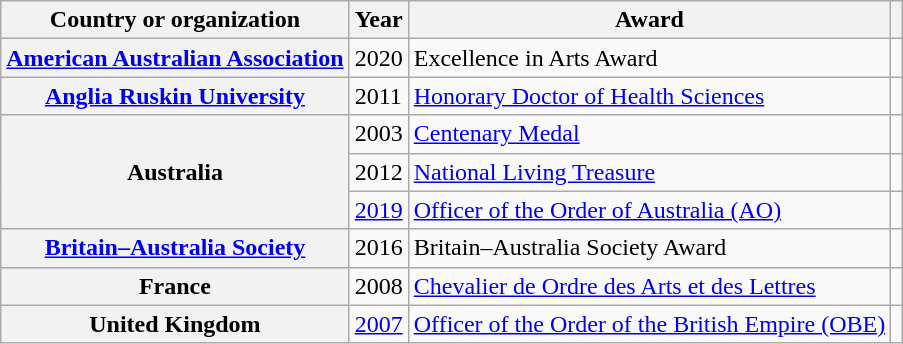<table class="wikitable plainrowheaders sortable" style="margin-right: 0;">
<tr>
<th scope="col">Country or organization</th>
<th scope="col">Year</th>
<th scope="col">Award</th>
<th scope="col" class="unsortable"></th>
</tr>
<tr>
<th scope="row"><a href='#'>American Australian Association</a></th>
<td>2020</td>
<td>Excellence in Arts Award</td>
<td style="text-align:center;"></td>
</tr>
<tr>
<th scope="row"><a href='#'>Anglia Ruskin University</a></th>
<td>2011</td>
<td><a href='#'>Honorary Doctor of Health Sciences</a></td>
<td style="text-align:center;"></td>
</tr>
<tr>
<th scope="row" rowspan="3">Australia</th>
<td>2003</td>
<td><a href='#'>Centenary Medal</a></td>
<td style="text-align:center;"></td>
</tr>
<tr>
<td>2012</td>
<td><a href='#'>National Living Treasure</a></td>
<td style="text-align:center;"></td>
</tr>
<tr>
<td><a href='#'>2019</a></td>
<td><a href='#'>Officer of the Order of Australia (AO)</a></td>
<td style="text-align:center;"></td>
</tr>
<tr>
<th scope="row"><a href='#'>Britain–Australia Society</a></th>
<td>2016</td>
<td>Britain–Australia Society Award</td>
<td style="text-align:center;"></td>
</tr>
<tr>
<th scope="row">France</th>
<td>2008</td>
<td><a href='#'>Chevalier de Ordre des Arts et des Lettres</a></td>
<td style="text-align:center;"></td>
</tr>
<tr>
<th scope="row">United Kingdom</th>
<td><a href='#'>2007</a></td>
<td><a href='#'>Officer of the Order of the British Empire (OBE)</a></td>
<td style="text-align:center;"></td>
</tr>
</table>
